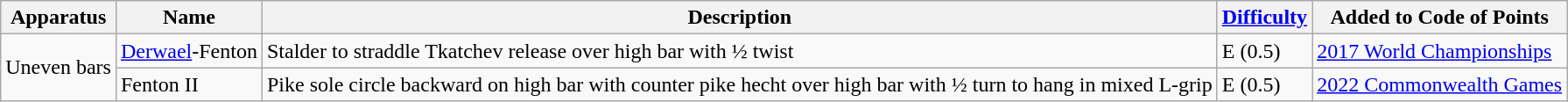<table class="wikitable">
<tr>
<th>Apparatus</th>
<th>Name</th>
<th>Description</th>
<th><a href='#'>Difficulty</a></th>
<th>Added to Code of Points</th>
</tr>
<tr>
<td rowspan="2">Uneven bars</td>
<td><a href='#'>Derwael</a>-Fenton</td>
<td>Stalder to straddle Tkatchev release over high bar with ½ twist</td>
<td>E (0.5)</td>
<td><a href='#'>2017 World Championships</a></td>
</tr>
<tr>
<td>Fenton II</td>
<td>Pike sole circle backward on high bar with counter pike hecht over high bar with ½ turn to hang in mixed L-grip</td>
<td>E (0.5)</td>
<td><a href='#'>2022 Commonwealth Games</a></td>
</tr>
</table>
